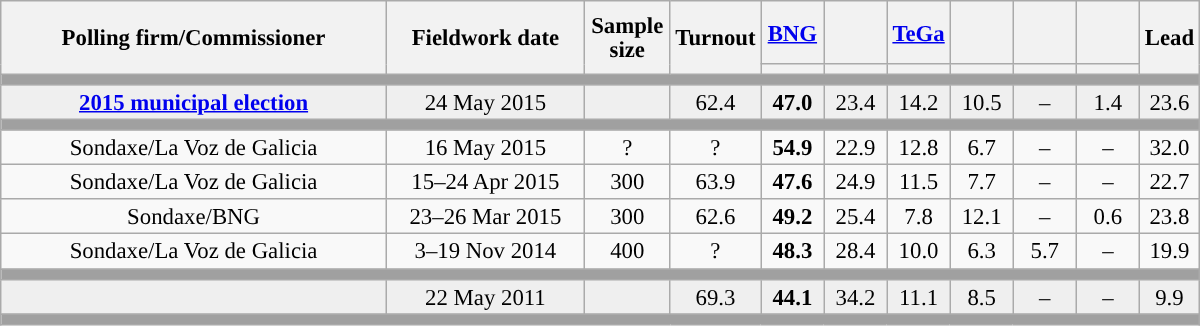<table class="wikitable collapsible collapsed" style="text-align:center; font-size:95%; line-height:16px;">
<tr style="height:42px;">
<th style="width:250px;" rowspan="2">Polling firm/Commissioner</th>
<th style="width:125px;" rowspan="2">Fieldwork date</th>
<th style="width:50px;" rowspan="2">Sample size</th>
<th style="width:45px;" rowspan="2">Turnout</th>
<th style="width:35px;"><a href='#'>BNG</a></th>
<th style="width:35px;"></th>
<th style="width:35px;"><a href='#'>TeGa</a></th>
<th style="width:35px;"></th>
<th style="width:35px;"></th>
<th style="width:35px;"></th>
<th style="width:30px;" rowspan="2">Lead</th>
</tr>
<tr>
<th style="color:inherit;background:"></th>
<th style="color:inherit;background:"></th>
<th style="color:inherit;background:"></th>
<th style="color:inherit;background:"></th>
<th style="color:inherit;background:"></th>
<th style="color:inherit;background:"></th>
</tr>
<tr>
<td colspan="11" style="background:#A0A0A0"></td>
</tr>
<tr style="background:#EFEFEF;">
<td><strong><a href='#'>2015 municipal election</a></strong></td>
<td>24 May 2015</td>
<td></td>
<td>62.4</td>
<td><strong>47.0</strong><br></td>
<td>23.4<br></td>
<td>14.2<br></td>
<td>10.5<br></td>
<td>–</td>
<td>1.4<br></td>
<td style="background:">23.6</td>
</tr>
<tr>
<td colspan="11" style="background:#A0A0A0"></td>
</tr>
<tr>
<td>Sondaxe/La Voz de Galicia</td>
<td>16 May 2015</td>
<td>?</td>
<td>?</td>
<td><strong>54.9</strong><br></td>
<td>22.9<br></td>
<td>12.8<br></td>
<td>6.7<br></td>
<td>–</td>
<td>–</td>
<td style="background:">32.0</td>
</tr>
<tr>
<td>Sondaxe/La Voz de Galicia</td>
<td>15–24 Apr 2015</td>
<td>300</td>
<td>63.9</td>
<td><strong>47.6</strong><br></td>
<td>24.9<br></td>
<td>11.5<br></td>
<td>7.7<br></td>
<td>–</td>
<td>–</td>
<td style="background:">22.7</td>
</tr>
<tr>
<td>Sondaxe/BNG</td>
<td>23–26 Mar 2015</td>
<td>300</td>
<td>62.6</td>
<td><strong>49.2</strong><br></td>
<td>25.4<br></td>
<td>7.8<br></td>
<td>12.1<br></td>
<td>–</td>
<td>0.6<br></td>
<td style="background:">23.8</td>
</tr>
<tr>
<td>Sondaxe/La Voz de Galicia</td>
<td>3–19 Nov 2014</td>
<td>400</td>
<td>?</td>
<td><strong>48.3</strong><br></td>
<td>28.4<br></td>
<td>10.0<br></td>
<td>6.3<br></td>
<td>5.7<br></td>
<td>–</td>
<td style="background:">19.9</td>
</tr>
<tr>
<td colspan="11" style="background:#A0A0A0"></td>
</tr>
<tr style="background:#EFEFEF;">
<td><strong></strong></td>
<td>22 May 2011</td>
<td></td>
<td>69.3</td>
<td><strong>44.1</strong><br></td>
<td>34.2<br></td>
<td>11.1<br></td>
<td>8.5<br></td>
<td>–</td>
<td>–</td>
<td style="background:">9.9</td>
</tr>
<tr>
<td colspan="11" style="background:#A0A0A0"></td>
</tr>
</table>
